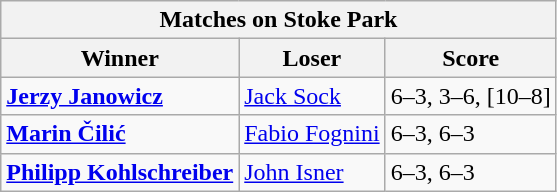<table class="wikitable">
<tr>
<th colspan=3>Matches on Stoke Park</th>
</tr>
<tr>
<th>Winner</th>
<th>Loser</th>
<th>Score</th>
</tr>
<tr>
<td><strong> <a href='#'>Jerzy Janowicz</a></strong></td>
<td> <a href='#'>Jack Sock</a></td>
<td>6–3, 3–6, [10–8]</td>
</tr>
<tr>
<td><strong> <a href='#'>Marin Čilić</a></strong></td>
<td> <a href='#'>Fabio Fognini</a></td>
<td>6–3, 6–3</td>
</tr>
<tr>
<td><strong> <a href='#'>Philipp Kohlschreiber</a></strong></td>
<td> <a href='#'>John Isner</a></td>
<td>6–3, 6–3</td>
</tr>
</table>
